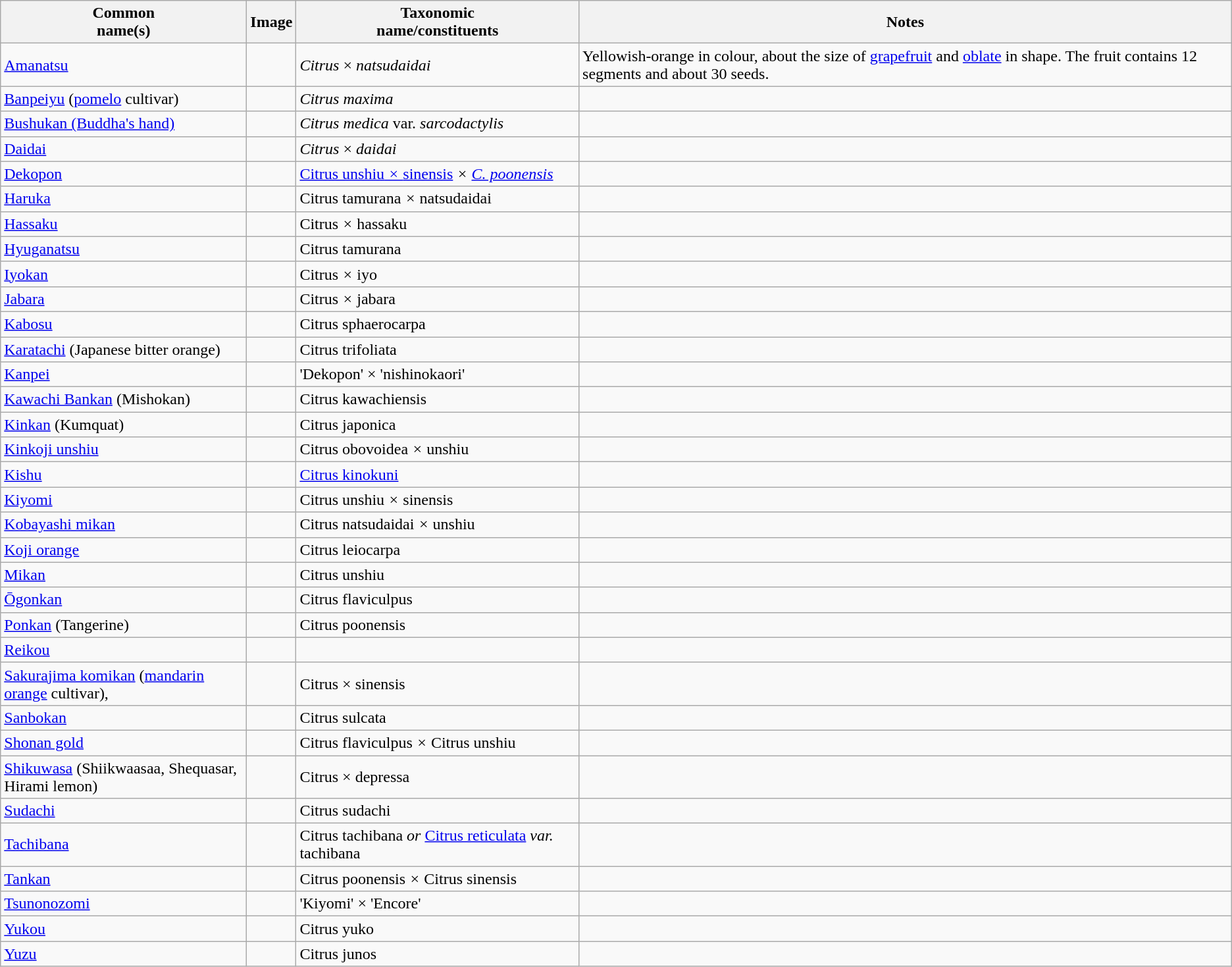<table class="wikitable sortable">
<tr>
<th style="width:20%;">Common<br>name(s)</th>
<th>Image</th>
<th>Taxonomic<br>name/constituents</th>
<th>Notes</th>
</tr>
<tr>
<td><a href='#'>Amanatsu</a></td>
<td></td>
<td><em>Citrus</em> × <em>natsudaidai</em></td>
<td>Yellowish-orange in colour, about the size of <a href='#'>grapefruit</a> and <a href='#'>oblate</a> in shape. The fruit contains 12 segments and about 30 seeds.</td>
</tr>
<tr>
<td><a href='#'>Banpeiyu</a> (<a href='#'>pomelo</a> cultivar)</td>
<td></td>
<td><em>Citrus maxima</em></td>
<td></td>
</tr>
<tr>
<td><a href='#'>Bushukan (Buddha's hand)</a></td>
<td></td>
<td><em>Citrus medica</em> var. <em>sarcodactylis</em></td>
<td></td>
</tr>
<tr>
<td><a href='#'>Daidai</a></td>
<td></td>
<td><em>Citrus</em> × <em>daidai</em></td>
<td></td>
</tr>
<tr>
<td><a href='#'>Dekopon</a></td>
<td></td>
<td><em><a href='#'></em>Citrus unshiu<em> × </em>sinensis<em></a> × <a href='#'>C. poonensis</a></td>
<td></td>
</tr>
<tr>
<td><a href='#'>Haruka</a></td>
<td></td>
<td></em>Citrus tamurana<em> × </em>natsudaidai<em></td>
<td></td>
</tr>
<tr>
<td><a href='#'>Hassaku</a></td>
<td></td>
<td></em>Citrus<em> × </em>hassaku<em></td>
<td></td>
</tr>
<tr>
<td><a href='#'>Hyuganatsu</a></td>
<td></td>
<td></em>Citrus tamurana<em></td>
<td></td>
</tr>
<tr>
<td><a href='#'>Iyokan</a></td>
<td></td>
<td></em>Citrus<em> × </em>iyo<em></td>
<td></td>
</tr>
<tr>
<td><a href='#'>Jabara</a></td>
<td></td>
<td></em>Citrus<em> × </em>jabara<em></td>
<td></td>
</tr>
<tr>
<td><a href='#'>Kabosu</a></td>
<td></td>
<td></em>Citrus sphaerocarpa<em></td>
<td></td>
</tr>
<tr>
<td><a href='#'>Karatachi</a> (Japanese bitter orange)</td>
<td></td>
<td></em>Citrus trifoliata<em></td>
<td></td>
</tr>
<tr>
<td><a href='#'>Kanpei</a></td>
<td></td>
<td>'Dekopon' × 'nishinokaori'</td>
<td></td>
</tr>
<tr>
<td><a href='#'>Kawachi Bankan</a> (Mishokan)</td>
<td></td>
<td></em>Citrus kawachiensis<em></td>
<td></td>
</tr>
<tr>
<td><a href='#'>Kinkan</a> (Kumquat)</td>
<td></td>
<td></em>Citrus japonica<em></td>
<td></td>
</tr>
<tr>
<td><a href='#'>Kinkoji unshiu</a></td>
<td></td>
<td></em>Citrus obovoidea<em> × </em>unshiu<em></td>
<td></td>
</tr>
<tr>
<td><a href='#'>Kishu</a></td>
<td></td>
<td></em><a href='#'>Citrus kinokuni</a><em></td>
<td></td>
</tr>
<tr>
<td><a href='#'>Kiyomi</a></td>
<td></td>
<td></em>Citrus unshiu<em> × </em>sinensis<em></td>
<td></td>
</tr>
<tr>
<td><a href='#'>Kobayashi mikan</a></td>
<td></td>
<td></em>Citrus natsudaidai<em> × </em>unshiu<em></td>
<td></td>
</tr>
<tr>
<td><a href='#'>Koji orange</a></td>
<td></td>
<td></em>Citrus leiocarpa<em></td>
<td></td>
</tr>
<tr>
<td><a href='#'>Mikan</a></td>
<td></td>
<td></em>Citrus unshiu<em></td>
<td></td>
</tr>
<tr>
<td><a href='#'>Ōgonkan</a></td>
<td></td>
<td></em>Citrus flaviculpus<em></td>
<td></td>
</tr>
<tr>
<td><a href='#'>Ponkan</a> (Tangerine)</td>
<td></td>
<td></em>Citrus poonensis<em></td>
<td></td>
</tr>
<tr>
<td><a href='#'>Reikou</a></td>
<td></td>
<td></td>
<td></td>
</tr>
<tr>
<td><a href='#'>Sakurajima komikan</a> (<a href='#'>mandarin orange</a> cultivar),</td>
<td></td>
<td></em>Citrus × sinensis<em></td>
<td></td>
</tr>
<tr>
<td><a href='#'>Sanbokan</a></td>
<td></td>
<td></em>Citrus sulcata<em></td>
<td></td>
</tr>
<tr>
<td><a href='#'>Shonan gold</a></td>
<td></td>
<td></em>Citrus flaviculpus<em> × </em>Citrus unshiu<em></td>
<td></td>
</tr>
<tr>
<td><a href='#'>Shikuwasa</a> (Shiikwaasaa, Shequasar, Hirami lemon)</td>
<td></td>
<td></em>Citrus × depressa<em></td>
<td></td>
</tr>
<tr>
<td><a href='#'>Sudachi</a></td>
<td></td>
<td></em>Citrus sudachi<em></td>
<td></td>
</tr>
<tr>
<td><a href='#'>Tachibana</a></td>
<td></td>
<td></em>Citrus tachibana<em> or </em><a href='#'>Citrus reticulata</a><em> var. </em>tachibana<em></td>
<td></td>
</tr>
<tr>
<td><a href='#'>Tankan</a></td>
<td></td>
<td></em>Citrus poonensis<em> × </em>Citrus sinensis<em></td>
<td></td>
</tr>
<tr>
<td><a href='#'>Tsunonozomi</a></td>
<td></td>
<td>'Kiyomi' × 'Encore'</td>
<td></td>
</tr>
<tr>
<td><a href='#'>Yukou</a></td>
<td></td>
<td></em>Citrus yuko<em></td>
<td></td>
</tr>
<tr>
<td><a href='#'>Yuzu</a></td>
<td></td>
<td></em>Citrus junos<em></td>
<td></td>
</tr>
</table>
